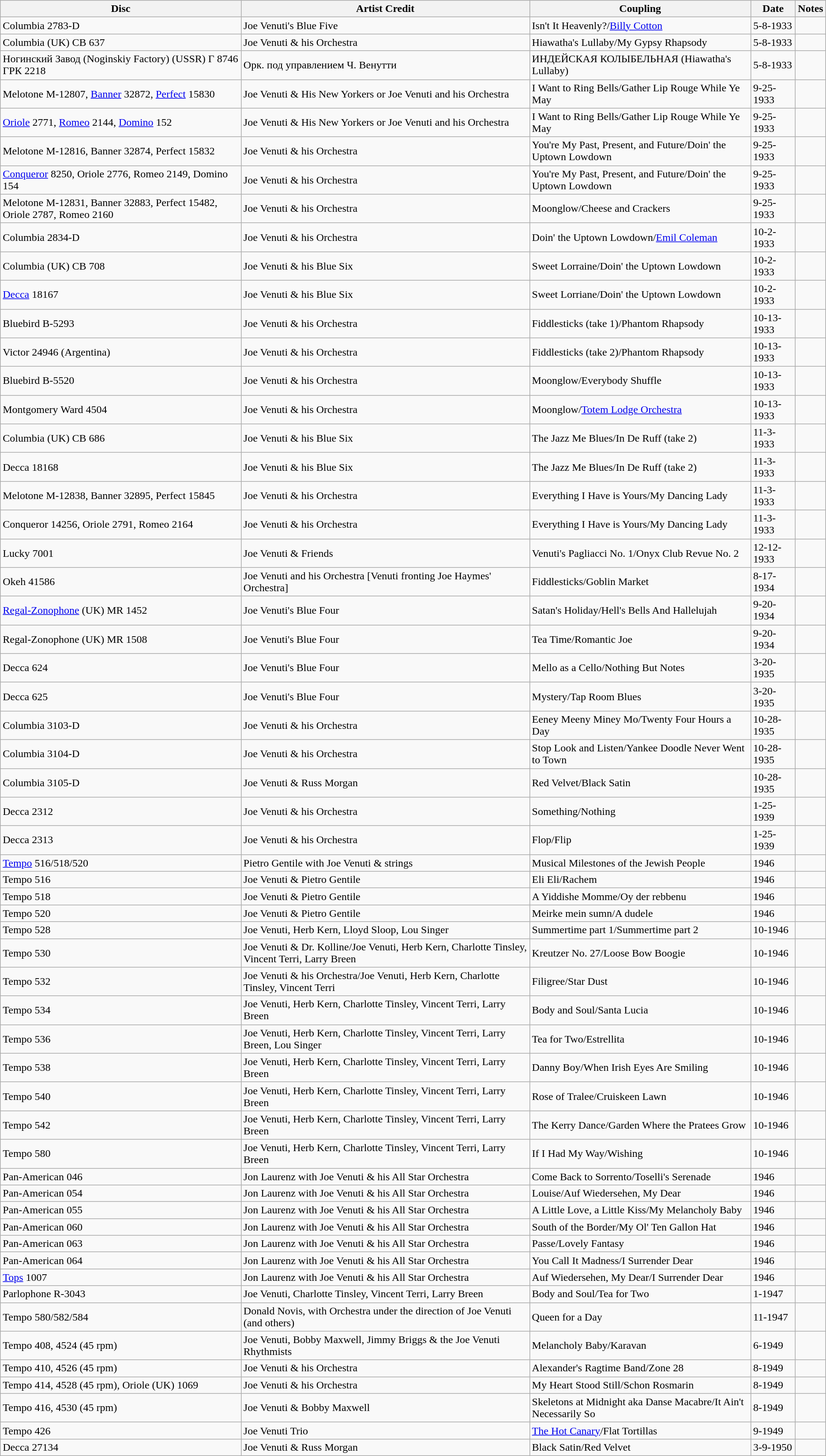<table class="wikitable">
<tr>
<th>Disc</th>
<th>Artist Credit</th>
<th>Coupling</th>
<th>Date</th>
<th>Notes</th>
</tr>
<tr>
<td>Columbia 2783-D</td>
<td>Joe Venuti's Blue Five</td>
<td>Isn't It Heavenly?/<a href='#'>Billy Cotton</a></td>
<td>5-8-1933</td>
<td></td>
</tr>
<tr>
<td>Columbia (UK) CB 637</td>
<td>Joe Venuti & his Orchestra</td>
<td>Hiawatha's Lullaby/My Gypsy Rhapsody</td>
<td>5-8-1933</td>
<td></td>
</tr>
<tr>
<td>Ногинский Завод (Noginskiy Factory) (USSR)  Г 8746 ГРК 2218</td>
<td>Орк. под управлением Ч. Венутти</td>
<td>ИНДЕЙСКАЯ КОЛЫБЕЛЬНАЯ (Hiawatha's Lullaby)</td>
<td>5-8-1933</td>
<td></td>
</tr>
<tr>
<td>Melotone M-12807, <a href='#'>Banner</a> 32872, <a href='#'>Perfect</a> 15830</td>
<td>Joe Venuti & His New Yorkers or Joe Venuti and his Orchestra</td>
<td>I Want to Ring Bells/Gather Lip Rouge While Ye May</td>
<td>9-25-1933</td>
<td></td>
</tr>
<tr>
<td><a href='#'>Oriole</a> 2771, <a href='#'>Romeo</a> 2144, <a href='#'>Domino</a>  152</td>
<td>Joe Venuti & His New Yorkers or Joe Venuti and his Orchestra</td>
<td>I Want to Ring Bells/Gather Lip Rouge While Ye May</td>
<td>9-25-1933</td>
<td></td>
</tr>
<tr>
<td>Melotone M-12816, Banner 32874, Perfect 15832</td>
<td>Joe Venuti & his Orchestra</td>
<td>You're My Past, Present, and Future/Doin' the Uptown Lowdown</td>
<td>9-25-1933</td>
<td></td>
</tr>
<tr>
<td><a href='#'>Conqueror</a> 8250, Oriole 2776, Romeo 2149, Domino 154</td>
<td>Joe Venuti & his Orchestra</td>
<td>You're My Past, Present, and Future/Doin' the Uptown Lowdown</td>
<td>9-25-1933</td>
<td></td>
</tr>
<tr>
<td>Melotone M-12831, Banner 32883, Perfect 15482, Oriole 2787, Romeo 2160</td>
<td>Joe Venuti & his Orchestra</td>
<td>Moonglow/Cheese and Crackers</td>
<td>9-25-1933</td>
<td></td>
</tr>
<tr>
<td>Columbia 2834-D</td>
<td>Joe Venuti & his Orchestra</td>
<td>Doin' the Uptown Lowdown/<a href='#'>Emil Coleman</a></td>
<td>10-2-1933</td>
<td></td>
</tr>
<tr>
<td>Columbia (UK) CB 708</td>
<td>Joe Venuti & his Blue Six</td>
<td>Sweet Lorraine/Doin' the Uptown Lowdown</td>
<td>10-2-1933</td>
<td></td>
</tr>
<tr>
<td><a href='#'>Decca</a> 18167</td>
<td>Joe Venuti & his Blue Six</td>
<td>Sweet Lorriane/Doin' the Uptown Lowdown</td>
<td>10-2-1933</td>
<td></td>
</tr>
<tr>
<td>Bluebird B-5293</td>
<td>Joe Venuti & his Orchestra</td>
<td>Fiddlesticks (take 1)/Phantom Rhapsody</td>
<td>10-13-1933</td>
<td></td>
</tr>
<tr>
<td>Victor 24946 (Argentina)</td>
<td>Joe Venuti & his Orchestra</td>
<td>Fiddlesticks (take 2)/Phantom Rhapsody</td>
<td>10-13-1933</td>
<td></td>
</tr>
<tr>
<td>Bluebird B-5520</td>
<td>Joe Venuti & his Orchestra</td>
<td>Moonglow/Everybody Shuffle</td>
<td>10-13-1933</td>
<td></td>
</tr>
<tr>
<td>Montgomery Ward 4504</td>
<td>Joe Venuti & his Orchestra</td>
<td>Moonglow/<a href='#'>Totem Lodge Orchestra</a></td>
<td>10-13-1933</td>
<td></td>
</tr>
<tr>
<td>Columbia (UK) CB 686</td>
<td>Joe Venuti & his Blue Six</td>
<td>The Jazz Me Blues/In De Ruff (take 2)</td>
<td>11-3-1933</td>
<td></td>
</tr>
<tr>
<td>Decca 18168</td>
<td>Joe Venuti & his Blue Six</td>
<td>The Jazz Me Blues/In De Ruff (take 2)</td>
<td>11-3-1933</td>
<td></td>
</tr>
<tr>
<td>Melotone M-12838, Banner 32895, Perfect 15845</td>
<td>Joe Venuti & his Orchestra</td>
<td>Everything I Have is Yours/My Dancing Lady</td>
<td>11-3-1933</td>
<td></td>
</tr>
<tr>
<td>Conqueror 14256, Oriole 2791, Romeo 2164</td>
<td>Joe Venuti & his Orchestra</td>
<td>Everything I Have is Yours/My Dancing Lady</td>
<td>11-3-1933</td>
<td></td>
</tr>
<tr>
<td>Lucky 7001</td>
<td>Joe Venuti & Friends</td>
<td>Venuti's Pagliacci No. 1/Onyx Club Revue No. 2</td>
<td>12-12-1933</td>
<td></td>
</tr>
<tr>
<td>Okeh 41586</td>
<td>Joe Venuti and his Orchestra [Venuti fronting Joe Haymes' Orchestra]</td>
<td>Fiddlesticks/Goblin Market</td>
<td>8-17-1934</td>
<td></td>
</tr>
<tr>
<td><a href='#'>Regal-Zonophone</a> (UK) MR 1452</td>
<td>Joe Venuti's Blue Four</td>
<td>Satan's Holiday/Hell's Bells And Hallelujah</td>
<td>9-20-1934</td>
<td></td>
</tr>
<tr>
<td>Regal-Zonophone (UK) MR 1508</td>
<td>Joe Venuti's Blue Four</td>
<td>Tea Time/Romantic Joe</td>
<td>9-20-1934</td>
<td></td>
</tr>
<tr>
<td>Decca 624</td>
<td>Joe Venuti's Blue Four</td>
<td>Mello as a Cello/Nothing But Notes</td>
<td>3-20-1935</td>
<td></td>
</tr>
<tr>
<td>Decca 625</td>
<td>Joe Venuti's Blue Four</td>
<td>Mystery/Tap Room Blues</td>
<td>3-20-1935</td>
<td></td>
</tr>
<tr>
<td>Columbia 3103-D</td>
<td>Joe Venuti & his Orchestra</td>
<td>Eeney Meeny Miney Mo/Twenty Four Hours a Day</td>
<td>10-28-1935</td>
<td></td>
</tr>
<tr>
<td>Columbia 3104-D</td>
<td>Joe Venuti & his Orchestra</td>
<td>Stop Look and Listen/Yankee Doodle Never Went to Town</td>
<td>10-28-1935</td>
<td></td>
</tr>
<tr>
<td>Columbia 3105-D</td>
<td>Joe Venuti & Russ Morgan</td>
<td>Red Velvet/Black Satin</td>
<td>10-28-1935</td>
<td></td>
</tr>
<tr>
<td>Decca 2312</td>
<td>Joe Venuti & his Orchestra</td>
<td>Something/Nothing</td>
<td>1-25-1939</td>
<td></td>
</tr>
<tr>
<td>Decca 2313</td>
<td>Joe Venuti & his Orchestra</td>
<td>Flop/Flip</td>
<td>1-25-1939</td>
<td></td>
</tr>
<tr>
<td><a href='#'>Tempo</a> 516/518/520</td>
<td>Pietro Gentile with Joe Venuti & strings</td>
<td>Musical Milestones of the Jewish People</td>
<td>1946</td>
<td></td>
</tr>
<tr>
<td>Tempo 516</td>
<td>Joe Venuti & Pietro Gentile</td>
<td>Eli Eli/Rachem</td>
<td>1946</td>
<td></td>
</tr>
<tr>
<td>Tempo 518</td>
<td>Joe Venuti & Pietro Gentile</td>
<td>A Yiddishe Momme/Oy der rebbenu</td>
<td>1946</td>
<td></td>
</tr>
<tr>
<td>Tempo 520</td>
<td>Joe Venuti & Pietro Gentile</td>
<td>Meirke mein sumn/A dudele</td>
<td>1946</td>
<td></td>
</tr>
<tr>
<td>Tempo 528</td>
<td>Joe Venuti, Herb Kern, Lloyd Sloop, Lou Singer</td>
<td>Summertime part 1/Summertime part 2</td>
<td>10-1946</td>
<td></td>
</tr>
<tr>
<td>Tempo 530</td>
<td>Joe Venuti & Dr. Kolline/Joe Venuti, Herb Kern, Charlotte Tinsley, Vincent Terri, Larry Breen</td>
<td>Kreutzer No. 27/Loose Bow Boogie</td>
<td>10-1946</td>
<td></td>
</tr>
<tr>
<td>Tempo 532</td>
<td>Joe Venuti & his Orchestra/Joe Venuti, Herb Kern, Charlotte Tinsley, Vincent Terri</td>
<td>Filigree/Star Dust</td>
<td>10-1946</td>
<td></td>
</tr>
<tr>
<td>Tempo 534</td>
<td>Joe Venuti, Herb Kern, Charlotte Tinsley, Vincent Terri, Larry Breen</td>
<td>Body and Soul/Santa Lucia</td>
<td>10-1946</td>
<td></td>
</tr>
<tr>
<td>Tempo 536</td>
<td>Joe Venuti, Herb Kern, Charlotte Tinsley, Vincent Terri, Larry Breen, Lou Singer</td>
<td>Tea for Two/Estrellita</td>
<td>10-1946</td>
<td></td>
</tr>
<tr>
<td>Tempo 538</td>
<td>Joe Venuti, Herb Kern, Charlotte Tinsley, Vincent Terri, Larry Breen</td>
<td>Danny Boy/When Irish Eyes Are Smiling</td>
<td>10-1946</td>
<td></td>
</tr>
<tr>
<td>Tempo 540</td>
<td>Joe Venuti, Herb Kern, Charlotte Tinsley, Vincent Terri, Larry Breen</td>
<td>Rose of Tralee/Cruiskeen Lawn</td>
<td>10-1946</td>
<td></td>
</tr>
<tr>
<td>Tempo 542</td>
<td>Joe Venuti, Herb Kern, Charlotte Tinsley, Vincent Terri, Larry Breen</td>
<td>The Kerry Dance/Garden Where the Pratees Grow</td>
<td>10-1946</td>
<td></td>
</tr>
<tr>
<td>Tempo 580</td>
<td>Joe Venuti, Herb Kern, Charlotte Tinsley, Vincent Terri, Larry Breen</td>
<td>If I Had My Way/Wishing</td>
<td>10-1946</td>
<td></td>
</tr>
<tr>
<td>Pan-American 046</td>
<td>Jon Laurenz with Joe Venuti & his All Star Orchestra</td>
<td>Come Back to Sorrento/Toselli's Serenade</td>
<td>1946</td>
<td></td>
</tr>
<tr>
<td>Pan-American 054</td>
<td>Jon Laurenz with Joe Venuti & his All Star Orchestra</td>
<td>Louise/Auf Wiedersehen, My Dear</td>
<td>1946</td>
<td></td>
</tr>
<tr>
<td>Pan-American 055</td>
<td>Jon Laurenz with Joe Venuti & his All Star Orchestra</td>
<td>A Little Love, a Little Kiss/My Melancholy Baby</td>
<td>1946</td>
<td></td>
</tr>
<tr>
<td>Pan-American 060</td>
<td>Jon Laurenz with Joe Venuti & his All Star Orchestra</td>
<td>South of the Border/My Ol' Ten Gallon Hat</td>
<td>1946</td>
<td></td>
</tr>
<tr>
<td>Pan-American 063</td>
<td>Jon Laurenz with Joe Venuti & his All Star Orchestra</td>
<td>Passe/Lovely Fantasy</td>
<td>1946</td>
<td></td>
</tr>
<tr>
<td>Pan-American 064</td>
<td>Jon Laurenz with Joe Venuti & his All Star Orchestra</td>
<td>You Call It Madness/I Surrender Dear</td>
<td>1946</td>
<td></td>
</tr>
<tr>
<td><a href='#'>Tops</a> 1007</td>
<td>Jon Laurenz with Joe Venuti & his All Star Orchestra</td>
<td>Auf Wiedersehen, My Dear/I Surrender Dear</td>
<td>1946</td>
<td></td>
</tr>
<tr>
<td>Parlophone R-3043</td>
<td>Joe Venuti, Charlotte Tinsley, Vincent Terri, Larry Breen</td>
<td>Body and Soul/Tea for Two</td>
<td>1-1947</td>
<td></td>
</tr>
<tr>
<td>Tempo 580/582/584</td>
<td>Donald Novis, with Orchestra under the direction of Joe Venuti (and others)</td>
<td>Queen for a Day</td>
<td>11-1947</td>
<td></td>
</tr>
<tr>
<td>Tempo 408, 4524 (45 rpm)</td>
<td>Joe Venuti, Bobby Maxwell, Jimmy Briggs & the Joe Venuti Rhythmists</td>
<td>Melancholy Baby/Karavan</td>
<td>6-1949</td>
<td></td>
</tr>
<tr>
<td>Tempo 410, 4526 (45 rpm)</td>
<td>Joe Venuti & his Orchestra</td>
<td>Alexander's Ragtime Band/Zone 28</td>
<td>8-1949</td>
<td></td>
</tr>
<tr>
<td>Tempo 414, 4528 (45 rpm), Oriole (UK) 1069</td>
<td>Joe Venuti & his Orchestra</td>
<td>My Heart Stood Still/Schon Rosmarin</td>
<td>8-1949</td>
<td><br></td>
</tr>
<tr>
<td>Tempo 416, 4530 (45 rpm)</td>
<td>Joe Venuti & Bobby Maxwell</td>
<td>Skeletons at Midnight aka Danse Macabre/It Ain't Necessarily So</td>
<td>8-1949</td>
<td></td>
</tr>
<tr>
<td>Tempo 426</td>
<td>Joe Venuti Trio</td>
<td><a href='#'>The Hot Canary</a>/Flat Tortillas</td>
<td>9-1949</td>
<td></td>
</tr>
<tr>
<td>Decca 27134</td>
<td>Joe Venuti & Russ Morgan</td>
<td>Black Satin/Red Velvet</td>
<td>3-9-1950</td>
<td></td>
</tr>
</table>
